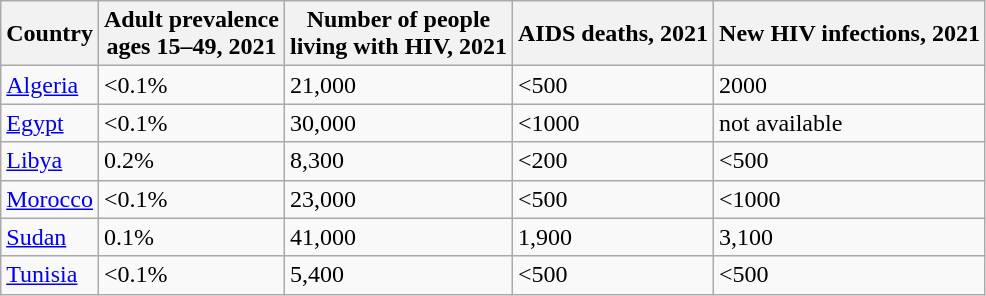<table class="sortable wikitable">
<tr>
<th>Country</th>
<th>Adult prevalence<br>ages 15–49, 2021</th>
<th>Number of people<br>living with HIV, 2021</th>
<th>AIDS deaths, 2021</th>
<th>New HIV infections, 2021</th>
</tr>
<tr>
<td><a href='#'>Algeria</a></td>
<td><0.1%</td>
<td>21,000</td>
<td><500</td>
<td>2000</td>
</tr>
<tr>
<td><a href='#'>Egypt</a></td>
<td><0.1%</td>
<td>30,000</td>
<td><1000</td>
<td>not available</td>
</tr>
<tr>
<td><a href='#'>Libya</a></td>
<td>0.2%</td>
<td>8,300</td>
<td><200</td>
<td><500</td>
</tr>
<tr>
<td><a href='#'>Morocco</a></td>
<td><0.1%</td>
<td>23,000</td>
<td><500</td>
<td><1000</td>
</tr>
<tr>
<td><a href='#'>Sudan</a></td>
<td>0.1%</td>
<td>41,000</td>
<td>1,900</td>
<td>3,100</td>
</tr>
<tr>
<td><a href='#'>Tunisia</a></td>
<td><0.1%</td>
<td>5,400</td>
<td><500</td>
<td><500</td>
</tr>
</table>
